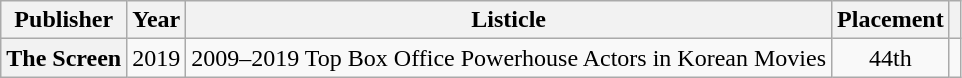<table class="wikitable plainrowheaders sortable" style="margin-right: 0;">
<tr>
<th scope="col">Publisher</th>
<th scope="col">Year</th>
<th scope="col">Listicle</th>
<th scope="col">Placement</th>
<th scope="col" class="unsortable"></th>
</tr>
<tr>
<th scope="row">The Screen</th>
<td>2019</td>
<td>2009–2019 Top Box Office Powerhouse Actors in Korean Movies</td>
<td style="text-align:center">44th</td>
<td></td>
</tr>
</table>
